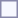<table style="border:1px solid #8888aa; background-color:#f7f8ff; padding:5px; font-size:95%; margin: 0px 12px 12px 0px;">
</table>
